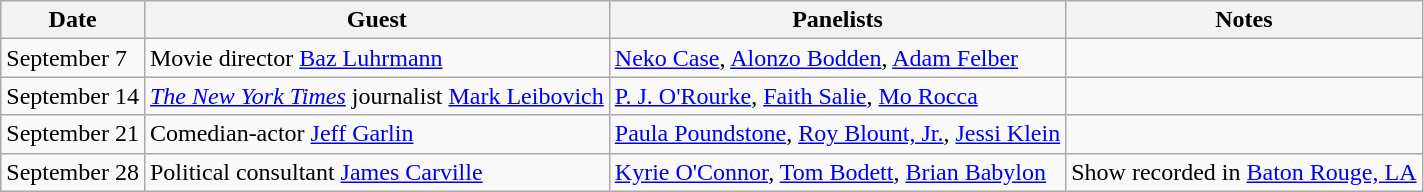<table class="wikitable">
<tr>
<th>Date</th>
<th>Guest</th>
<th>Panelists</th>
<th>Notes</th>
</tr>
<tr>
<td>September 7</td>
<td>Movie director <a href='#'>Baz Luhrmann</a></td>
<td><a href='#'>Neko Case</a>, <a href='#'>Alonzo Bodden</a>, <a href='#'>Adam Felber</a></td>
<td></td>
</tr>
<tr>
<td>September 14</td>
<td><em><a href='#'>The New York Times</a></em> journalist <a href='#'>Mark Leibovich</a></td>
<td><a href='#'>P. J. O'Rourke</a>, <a href='#'>Faith Salie</a>, <a href='#'>Mo Rocca</a></td>
<td></td>
</tr>
<tr>
<td>September 21</td>
<td>Comedian-actor <a href='#'>Jeff Garlin</a></td>
<td><a href='#'>Paula Poundstone</a>, <a href='#'>Roy Blount, Jr.</a>, <a href='#'>Jessi Klein</a></td>
<td></td>
</tr>
<tr>
<td>September 28</td>
<td>Political consultant <a href='#'>James Carville</a></td>
<td><a href='#'>Kyrie O'Connor</a>, <a href='#'>Tom Bodett</a>, <a href='#'>Brian Babylon</a></td>
<td>Show recorded in <a href='#'>Baton Rouge, LA</a></td>
</tr>
</table>
